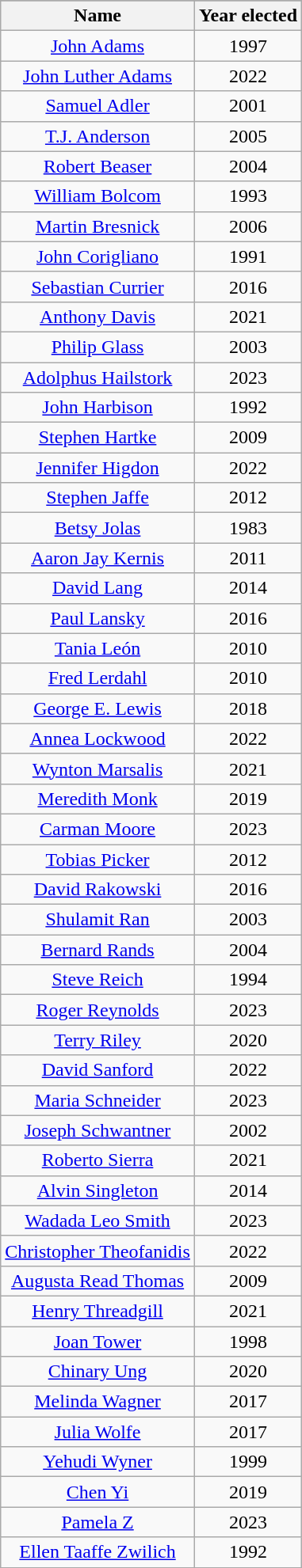<table class="wikitable plainrowheaders" style="text-align:center">
<tr>
</tr>
<tr>
<th scope="col">Name</th>
<th scope="col">Year elected</th>
</tr>
<tr>
<td><a href='#'>John Adams</a></td>
<td>1997</td>
</tr>
<tr>
<td><a href='#'>John Luther Adams</a></td>
<td>2022</td>
</tr>
<tr>
<td><a href='#'>Samuel Adler</a></td>
<td>2001</td>
</tr>
<tr>
<td><a href='#'>T.J. Anderson</a></td>
<td>2005</td>
</tr>
<tr>
<td><a href='#'>Robert Beaser</a></td>
<td>2004</td>
</tr>
<tr>
<td><a href='#'>William Bolcom</a></td>
<td>1993</td>
</tr>
<tr>
<td><a href='#'>Martin Bresnick</a></td>
<td>2006</td>
</tr>
<tr>
<td><a href='#'>John Corigliano</a></td>
<td>1991</td>
</tr>
<tr>
<td><a href='#'>Sebastian Currier</a></td>
<td>2016</td>
</tr>
<tr>
<td><a href='#'>Anthony Davis</a></td>
<td>2021</td>
</tr>
<tr>
<td><a href='#'>Philip Glass</a></td>
<td>2003</td>
</tr>
<tr>
<td><a href='#'>Adolphus Hailstork</a></td>
<td>2023</td>
</tr>
<tr>
<td><a href='#'>John Harbison</a></td>
<td>1992</td>
</tr>
<tr>
<td><a href='#'>Stephen Hartke</a></td>
<td>2009</td>
</tr>
<tr>
<td><a href='#'>Jennifer Higdon</a></td>
<td>2022</td>
</tr>
<tr>
<td><a href='#'>Stephen Jaffe</a></td>
<td>2012</td>
</tr>
<tr>
<td><a href='#'>Betsy Jolas</a></td>
<td>1983</td>
</tr>
<tr>
<td><a href='#'>Aaron Jay Kernis</a></td>
<td>2011</td>
</tr>
<tr>
<td><a href='#'>David Lang</a></td>
<td>2014</td>
</tr>
<tr>
<td><a href='#'>Paul Lansky</a></td>
<td>2016</td>
</tr>
<tr>
<td><a href='#'>Tania León</a></td>
<td>2010</td>
</tr>
<tr>
<td><a href='#'>Fred Lerdahl</a></td>
<td>2010</td>
</tr>
<tr>
<td><a href='#'>George E. Lewis</a></td>
<td>2018</td>
</tr>
<tr>
<td><a href='#'>Annea Lockwood</a></td>
<td>2022</td>
</tr>
<tr>
<td><a href='#'>Wynton Marsalis</a></td>
<td>2021</td>
</tr>
<tr>
<td><a href='#'>Meredith Monk</a></td>
<td>2019</td>
</tr>
<tr>
<td><a href='#'>Carman Moore</a></td>
<td>2023</td>
</tr>
<tr>
<td><a href='#'>Tobias Picker</a></td>
<td>2012</td>
</tr>
<tr>
<td><a href='#'>David Rakowski</a></td>
<td>2016</td>
</tr>
<tr>
<td><a href='#'>Shulamit Ran</a></td>
<td>2003</td>
</tr>
<tr>
<td><a href='#'>Bernard Rands</a></td>
<td>2004</td>
</tr>
<tr>
<td><a href='#'>Steve Reich</a></td>
<td>1994</td>
</tr>
<tr>
<td><a href='#'>Roger Reynolds</a></td>
<td>2023</td>
</tr>
<tr>
<td><a href='#'>Terry Riley</a></td>
<td>2020</td>
</tr>
<tr>
<td><a href='#'>David Sanford</a></td>
<td>2022</td>
</tr>
<tr>
<td><a href='#'>Maria Schneider</a></td>
<td>2023</td>
</tr>
<tr>
<td><a href='#'>Joseph Schwantner</a></td>
<td>2002</td>
</tr>
<tr>
<td><a href='#'>Roberto Sierra</a></td>
<td>2021</td>
</tr>
<tr>
<td><a href='#'>Alvin Singleton</a></td>
<td>2014</td>
</tr>
<tr>
<td><a href='#'>Wadada Leo Smith</a></td>
<td>2023</td>
</tr>
<tr>
<td><a href='#'>Christopher Theofanidis</a></td>
<td>2022</td>
</tr>
<tr>
<td><a href='#'>Augusta Read Thomas</a></td>
<td>2009</td>
</tr>
<tr>
<td><a href='#'>Henry Threadgill</a></td>
<td>2021</td>
</tr>
<tr>
<td><a href='#'>Joan Tower</a></td>
<td>1998</td>
</tr>
<tr>
<td><a href='#'>Chinary Ung</a></td>
<td>2020</td>
</tr>
<tr>
<td><a href='#'>Melinda Wagner</a></td>
<td>2017</td>
</tr>
<tr>
<td><a href='#'>Julia Wolfe</a></td>
<td>2017</td>
</tr>
<tr>
<td><a href='#'>Yehudi Wyner</a></td>
<td>1999</td>
</tr>
<tr>
<td><a href='#'>Chen Yi</a></td>
<td>2019</td>
</tr>
<tr>
<td><a href='#'>Pamela Z</a></td>
<td>2023</td>
</tr>
<tr>
<td><a href='#'>Ellen Taaffe Zwilich</a></td>
<td>1992</td>
</tr>
</table>
